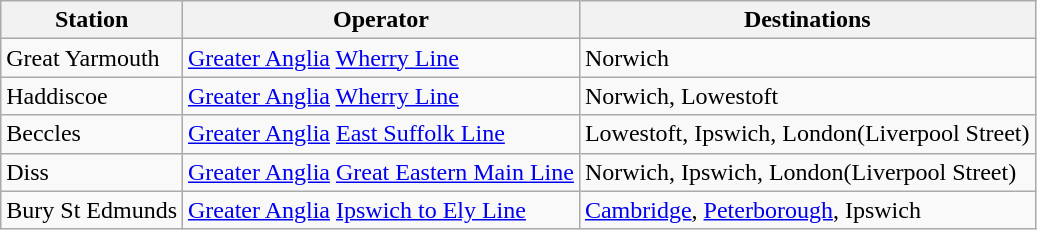<table class="wikitable">
<tr>
<th>Station</th>
<th>Operator</th>
<th>Destinations</th>
</tr>
<tr>
<td>Great Yarmouth</td>
<td><a href='#'>Greater Anglia</a> <a href='#'>Wherry Line</a></td>
<td>Norwich</td>
</tr>
<tr>
<td>Haddiscoe</td>
<td><a href='#'>Greater Anglia</a> <a href='#'>Wherry Line</a></td>
<td>Norwich, Lowestoft</td>
</tr>
<tr>
<td>Beccles</td>
<td><a href='#'>Greater Anglia</a> <a href='#'>East Suffolk Line</a></td>
<td>Lowestoft, Ipswich, London(Liverpool Street)</td>
</tr>
<tr>
<td>Diss</td>
<td><a href='#'>Greater Anglia</a> <a href='#'>Great Eastern Main Line</a></td>
<td>Norwich, Ipswich, London(Liverpool Street)</td>
</tr>
<tr>
<td>Bury St Edmunds</td>
<td><a href='#'>Greater Anglia</a> <a href='#'>Ipswich to Ely Line</a></td>
<td><a href='#'>Cambridge</a>, <a href='#'>Peterborough</a>, Ipswich</td>
</tr>
</table>
